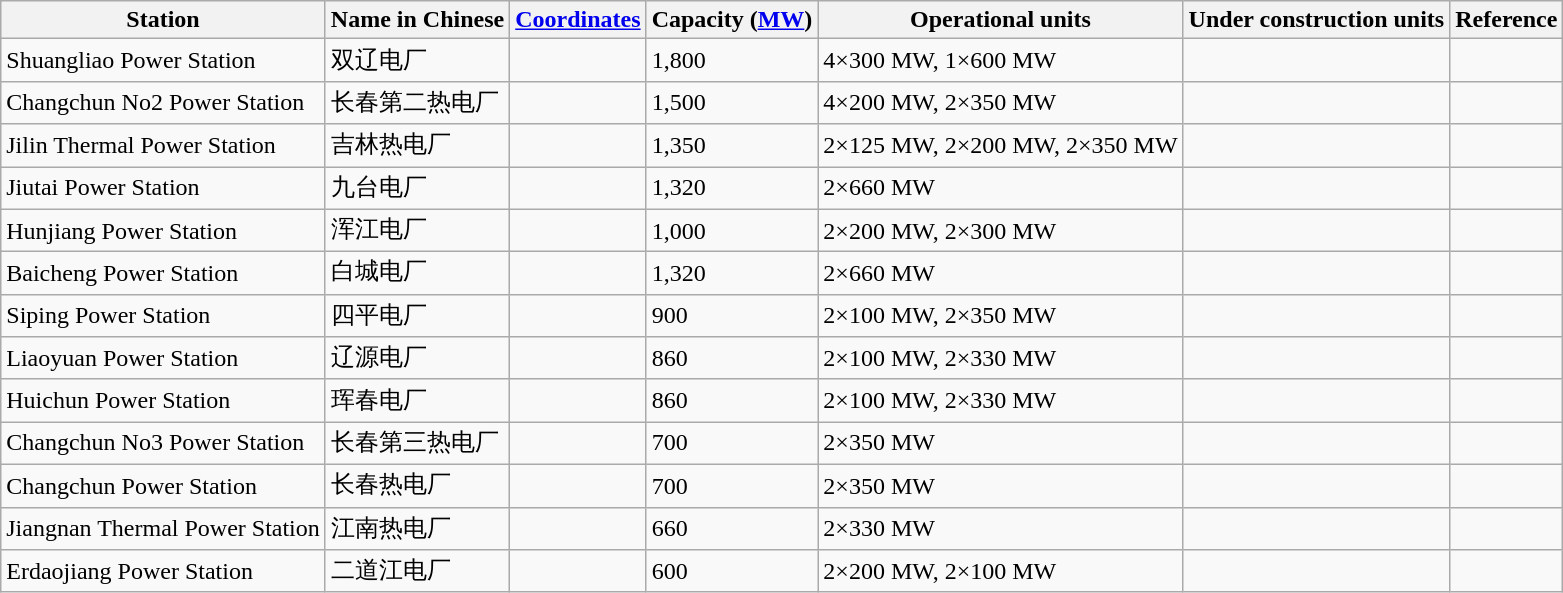<table class="wikitable sortable">
<tr>
<th>Station</th>
<th>Name in Chinese</th>
<th><a href='#'>Coordinates</a></th>
<th>Capacity (<a href='#'>MW</a>)</th>
<th>Operational units</th>
<th>Under construction units</th>
<th>Reference</th>
</tr>
<tr>
<td>Shuangliao Power Station</td>
<td>双辽电厂</td>
<td></td>
<td>1,800</td>
<td>4×300 MW, 1×600 MW</td>
<td></td>
<td></td>
</tr>
<tr>
<td>Changchun No2 Power Station</td>
<td>长春第二热电厂</td>
<td></td>
<td>1,500</td>
<td>4×200 MW, 2×350 MW</td>
<td></td>
<td></td>
</tr>
<tr>
<td>Jilin Thermal Power Station</td>
<td>吉林热电厂</td>
<td></td>
<td>1,350</td>
<td>2×125 MW, 2×200 MW, 2×350 MW</td>
<td></td>
<td></td>
</tr>
<tr>
<td>Jiutai Power Station</td>
<td>九台电厂</td>
<td></td>
<td>1,320</td>
<td>2×660 MW</td>
<td></td>
<td></td>
</tr>
<tr>
<td>Hunjiang Power Station</td>
<td>浑江电厂</td>
<td></td>
<td>1,000</td>
<td>2×200 MW, 2×300 MW</td>
<td></td>
<td></td>
</tr>
<tr>
<td>Baicheng Power Station</td>
<td>白城电厂</td>
<td></td>
<td>1,320</td>
<td>2×660 MW</td>
<td></td>
<td></td>
</tr>
<tr>
<td>Siping Power Station</td>
<td>四平电厂</td>
<td></td>
<td>900</td>
<td>2×100 MW, 2×350 MW</td>
<td></td>
<td></td>
</tr>
<tr>
<td>Liaoyuan Power Station</td>
<td>辽源电厂</td>
<td></td>
<td>860</td>
<td>2×100 MW, 2×330 MW</td>
<td></td>
<td></td>
</tr>
<tr>
<td>Huichun Power Station</td>
<td>珲春电厂</td>
<td></td>
<td>860</td>
<td>2×100 MW, 2×330 MW</td>
<td></td>
<td></td>
</tr>
<tr>
<td>Changchun No3 Power Station</td>
<td>长春第三热电厂</td>
<td></td>
<td>700</td>
<td>2×350 MW</td>
<td></td>
<td></td>
</tr>
<tr>
<td>Changchun Power Station</td>
<td>长春热电厂</td>
<td></td>
<td>700</td>
<td>2×350 MW</td>
<td></td>
<td></td>
</tr>
<tr>
<td>Jiangnan Thermal Power Station</td>
<td>江南热电厂</td>
<td></td>
<td>660</td>
<td>2×330 MW</td>
<td></td>
<td></td>
</tr>
<tr>
<td>Erdaojiang Power Station</td>
<td>二道江电厂</td>
<td></td>
<td>600</td>
<td>2×200 MW, 2×100 MW</td>
<td></td>
<td></td>
</tr>
</table>
